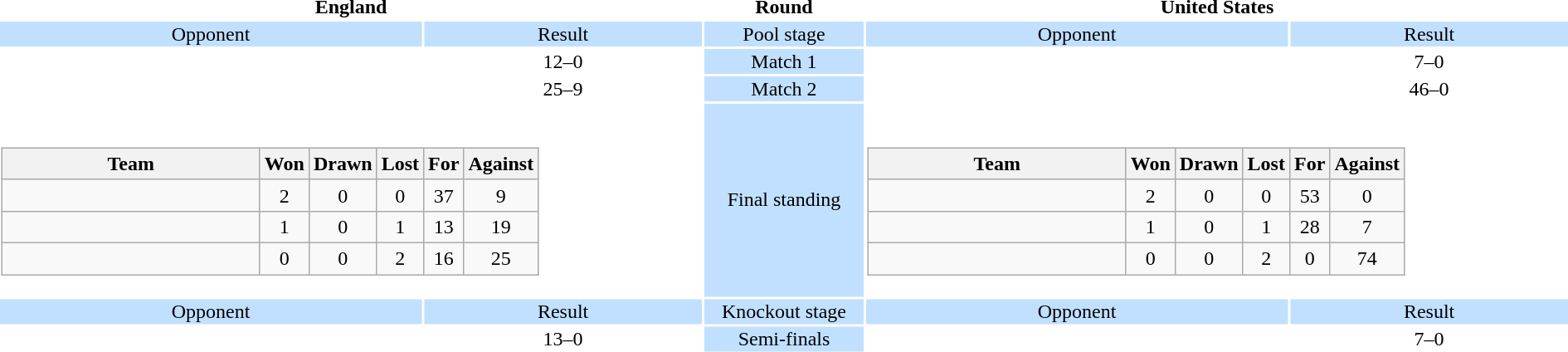<table style="width:100%; text-align:center">
<tr>
<th colspan="2" style="width:1*">England</th>
<th>Round</th>
<th colspan="2" style="width:1*">United States</th>
</tr>
<tr style="vertical-align:top; background:#c1e0ff">
<td>Opponent</td>
<td>Result</td>
<td>Pool stage</td>
<td>Opponent</td>
<td>Result</td>
</tr>
<tr>
<td></td>
<td>12–0</td>
<td style="background:#c1e0ff">Match 1</td>
<td></td>
<td>7–0</td>
</tr>
<tr>
<td></td>
<td>25–9</td>
<td style="background:#c1e0ff">Match 2</td>
<td></td>
<td>46–0</td>
</tr>
<tr>
<td colspan="2" style="text-align:center"><br><table class="wikitable">
<tr>
<th width="200" bgcolor="#efefef">Team</th>
<th width="20" bgcolor="#efefef">Won</th>
<th width="20" bgcolor="#efefef">Drawn</th>
<th width="20" bgcolor="#efefef">Lost</th>
<th width="20" bgcolor="#efefef">For</th>
<th width="20" bgcolor="#efefef">Against</th>
</tr>
<tr align="center">
<td align="left"></td>
<td>2</td>
<td>0</td>
<td>0</td>
<td>37</td>
<td>9</td>
</tr>
<tr align="center">
<td align="left"></td>
<td>1</td>
<td>0</td>
<td>1</td>
<td>13</td>
<td>19</td>
</tr>
<tr align="center">
<td align="left"></td>
<td>0</td>
<td>0</td>
<td>2</td>
<td>16</td>
<td>25</td>
</tr>
</table>
</td>
<td style="background:#c1e0ff">Final standing</td>
<td colspan="2" style="text-align:center"><br><table class="wikitable">
<tr>
<th width="200" bgcolor="#efefef">Team</th>
<th width="20" bgcolor="#efefef">Won</th>
<th width="20" bgcolor="#efefef">Drawn</th>
<th width="20" bgcolor="#efefef">Lost</th>
<th width="20" bgcolor="#efefef">For</th>
<th width="20" bgcolor="#efefef">Against</th>
</tr>
<tr align="center">
<td align="left"></td>
<td>2</td>
<td>0</td>
<td>0</td>
<td>53</td>
<td>0</td>
</tr>
<tr align="center">
<td align="left"></td>
<td>1</td>
<td>0</td>
<td>1</td>
<td>28</td>
<td>7</td>
</tr>
<tr align="center">
<td align="left"></td>
<td>0</td>
<td>0</td>
<td>2</td>
<td>0</td>
<td>74</td>
</tr>
</table>
</td>
</tr>
<tr style="vertical-align:top; background:#c1e0ff">
<td>Opponent</td>
<td>Result</td>
<td>Knockout stage</td>
<td>Opponent</td>
<td>Result</td>
</tr>
<tr>
<td></td>
<td>13–0</td>
<td style="background:#c1e0ff">Semi-finals</td>
<td></td>
<td>7–0</td>
</tr>
</table>
